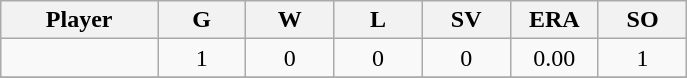<table class="wikitable sortable">
<tr>
<th bgcolor="#DDDDFF" width="16%">Player</th>
<th bgcolor="#DDDDFF" width="9%">G</th>
<th bgcolor="#DDDDFF" width="9%">W</th>
<th bgcolor="#DDDDFF" width="9%">L</th>
<th bgcolor="#DDDDFF" width="9%">SV</th>
<th bgcolor="#DDDDFF" width="9%">ERA</th>
<th bgcolor="#DDDDFF" width="9%">SO</th>
</tr>
<tr align="center">
<td></td>
<td>1</td>
<td>0</td>
<td>0</td>
<td>0</td>
<td>0.00</td>
<td>1</td>
</tr>
<tr align="center">
</tr>
</table>
